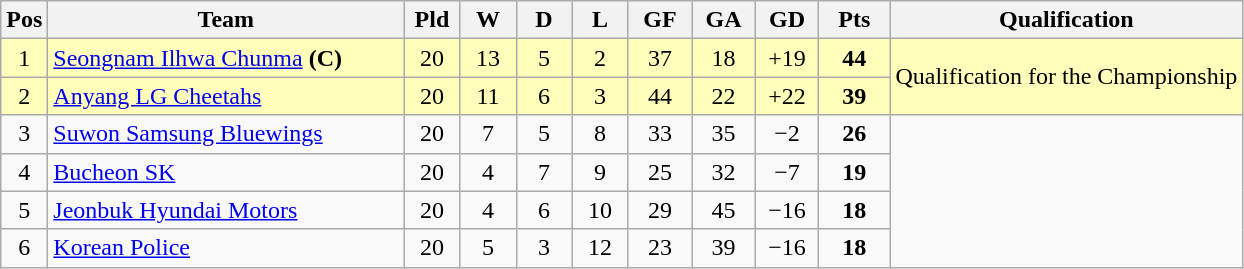<table class="wikitable" style="text-align:center;">
<tr>
<th width=20>Pos</th>
<th width=230>Team</th>
<th width=30 abbr="Played">Pld</th>
<th width=30 abbr="Won">W</th>
<th width=30 abbr="Draw">D</th>
<th width=30 abbr="Lost">L</th>
<th width=35 abbr="Goals for">GF</th>
<th width=35 abbr="Goals against">GA</th>
<th width=35 abbr="Goal difference">GD</th>
<th width=40 abbr="Points">Pts</th>
<th>Qualification</th>
</tr>
<tr bgcolor=#ffffbb>
<td>1</td>
<td align="left"><a href='#'>Seongnam Ilhwa Chunma</a> <strong>(C)</strong></td>
<td>20</td>
<td>13</td>
<td>5</td>
<td>2</td>
<td>37</td>
<td>18</td>
<td>+19</td>
<td><strong>44</strong></td>
<td rowspan=2>Qualification for the Championship</td>
</tr>
<tr bgcolor=#ffffbb>
<td>2</td>
<td align="left"><a href='#'>Anyang LG Cheetahs</a></td>
<td>20</td>
<td>11</td>
<td>6</td>
<td>3</td>
<td>44</td>
<td>22</td>
<td>+22</td>
<td><strong>39</strong></td>
</tr>
<tr>
<td>3</td>
<td align="left"><a href='#'>Suwon Samsung Bluewings</a></td>
<td>20</td>
<td>7</td>
<td>5</td>
<td>8</td>
<td>33</td>
<td>35</td>
<td>−2</td>
<td><strong>26</strong></td>
<td rowspan="4"></td>
</tr>
<tr>
<td>4</td>
<td align="left"><a href='#'>Bucheon SK</a></td>
<td>20</td>
<td>4</td>
<td>7</td>
<td>9</td>
<td>25</td>
<td>32</td>
<td>−7</td>
<td><strong>19</strong></td>
</tr>
<tr>
<td>5</td>
<td align="left"><a href='#'>Jeonbuk Hyundai Motors</a></td>
<td>20</td>
<td>4</td>
<td>6</td>
<td>10</td>
<td>29</td>
<td>45</td>
<td>−16</td>
<td><strong>18</strong></td>
</tr>
<tr>
<td>6</td>
<td align="left"><a href='#'>Korean Police</a></td>
<td>20</td>
<td>5</td>
<td>3</td>
<td>12</td>
<td>23</td>
<td>39</td>
<td>−16</td>
<td><strong>18</strong></td>
</tr>
</table>
